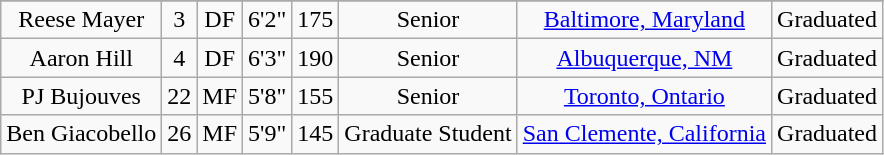<table class="wikitable sortable" border="1" style="text-align: center;">
<tr align=center>
</tr>
<tr>
<td>Reese Mayer</td>
<td>3</td>
<td>DF</td>
<td>6'2"</td>
<td>175</td>
<td>Senior</td>
<td><a href='#'>Baltimore, Maryland</a></td>
<td>Graduated</td>
</tr>
<tr>
<td>Aaron Hill</td>
<td>4</td>
<td>DF</td>
<td>6'3"</td>
<td>190</td>
<td>Senior</td>
<td><a href='#'>Albuquerque, NM</a></td>
<td>Graduated</td>
</tr>
<tr>
<td>PJ Bujouves</td>
<td>22</td>
<td>MF</td>
<td>5'8"</td>
<td>155</td>
<td>Senior</td>
<td><a href='#'>Toronto, Ontario</a></td>
<td>Graduated</td>
</tr>
<tr>
<td>Ben Giacobello</td>
<td>26</td>
<td>MF</td>
<td>5'9"</td>
<td>145</td>
<td>Graduate Student</td>
<td><a href='#'>San Clemente, California</a></td>
<td>Graduated</td>
</tr>
</table>
